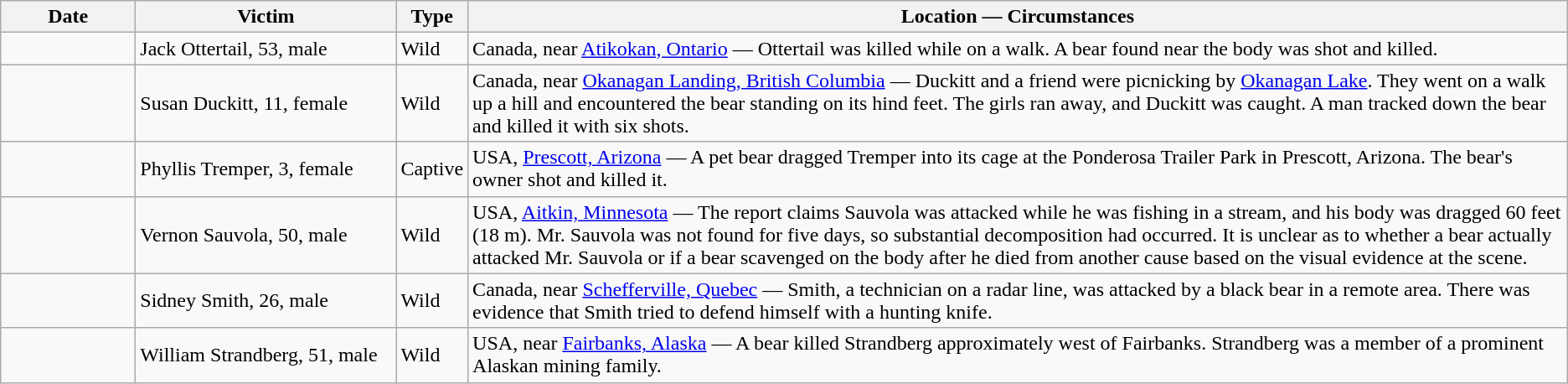<table class="wikitable sortable">
<tr>
<th style="width:100px;">Date</th>
<th style="width:200px;" class="unsortable">Victim</th>
<th class="unsortable">Type</th>
<th class=unsortable>Location — Circumstances</th>
</tr>
<tr>
<td></td>
<td>Jack Ottertail, 53, male</td>
<td>Wild</td>
<td>Canada, near <a href='#'>Atikokan, Ontario</a> — Ottertail was killed while on a walk. A bear found near the body was shot and killed.</td>
</tr>
<tr>
<td></td>
<td>Susan Duckitt, 11, female</td>
<td>Wild</td>
<td>Canada, near <a href='#'>Okanagan Landing, British Columbia</a> — Duckitt and a friend were picnicking by <a href='#'>Okanagan Lake</a>. They went on a walk up a hill and encountered the bear standing on its hind feet. The girls ran away, and Duckitt was caught. A man tracked down the bear and killed it with six shots.</td>
</tr>
<tr>
<td></td>
<td>Phyllis Tremper, 3, female</td>
<td>Captive</td>
<td>USA, <a href='#'>Prescott, Arizona</a> — A pet bear dragged Tremper into its cage at the Ponderosa Trailer Park in Prescott, Arizona. The bear's owner shot and killed it.</td>
</tr>
<tr>
<td></td>
<td>Vernon Sauvola, 50, male</td>
<td>Wild</td>
<td>USA, <a href='#'>Aitkin, Minnesota</a> — The report claims Sauvola was attacked while he was fishing in a stream, and his body was dragged 60 feet (18 m). Mr. Sauvola was not found for five days, so substantial decomposition had occurred. It is unclear as to whether a bear actually attacked Mr. Sauvola or if a bear scavenged on the body after he died from another cause based on the visual evidence at the scene.</td>
</tr>
<tr>
<td></td>
<td>Sidney Smith, 26, male</td>
<td>Wild</td>
<td>Canada, near <a href='#'>Schefferville, Quebec</a> — Smith, a technician on a radar line, was attacked by a black bear in a remote area. There was evidence that Smith tried to defend himself with a hunting knife.</td>
</tr>
<tr>
<td></td>
<td>William Strandberg, 51, male</td>
<td>Wild</td>
<td>USA, near <a href='#'>Fairbanks, Alaska</a> — A bear killed Strandberg approximately  west of Fairbanks. Strandberg was a member of a prominent Alaskan mining family.</td>
</tr>
</table>
